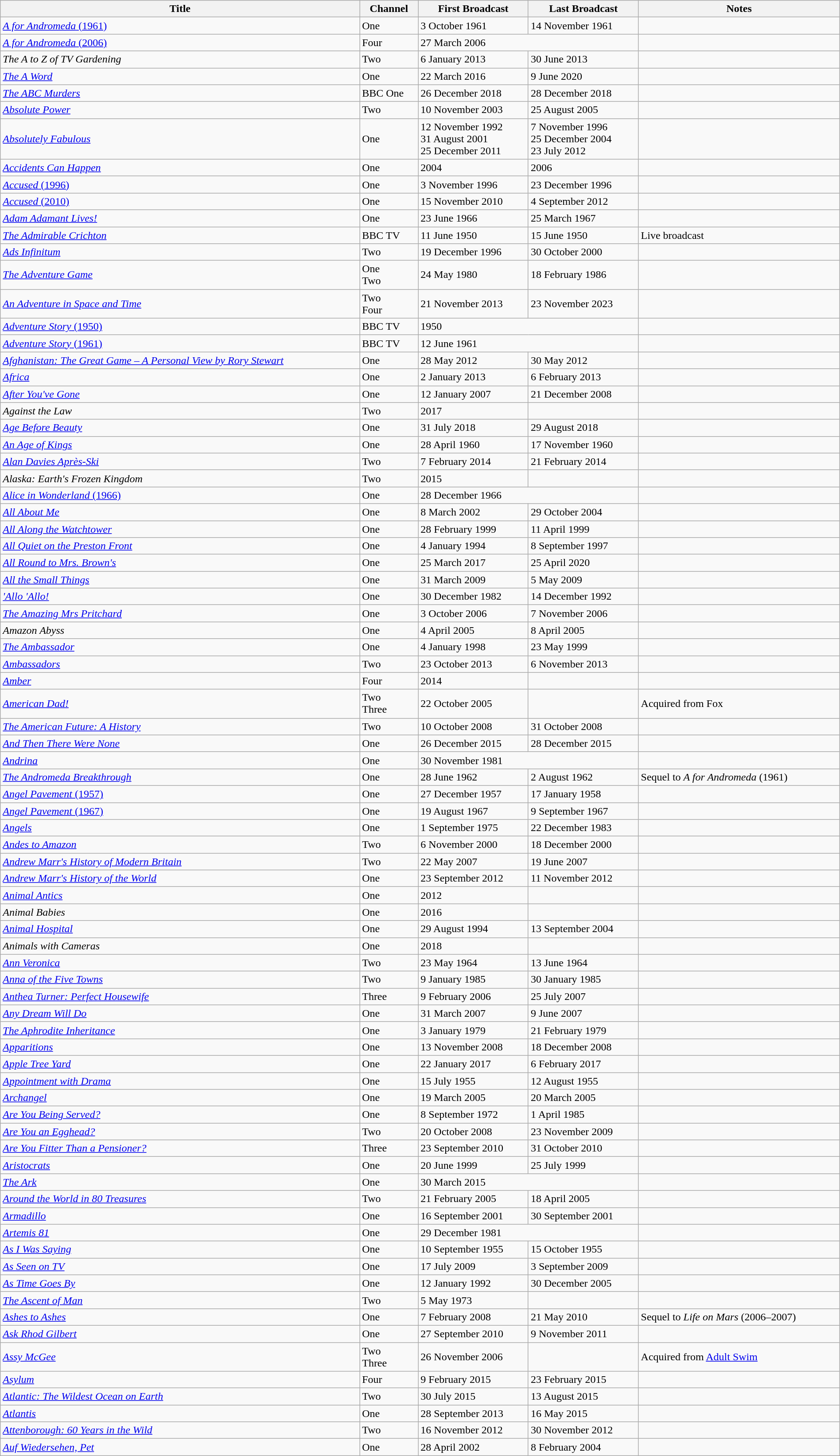<table class="wikitable plainrowheaders sortable" style="width:100%;">
<tr>
<th scope=col>Title</th>
<th scope=col>Channel</th>
<th scope=col>First Broadcast</th>
<th scope=col>Last Broadcast</th>
<th scope=col>Notes</th>
</tr>
<tr>
<td><a href='#'><em>A for Andromeda</em> (1961)</a></td>
<td>One</td>
<td>3 October 1961</td>
<td>14 November 1961</td>
<td></td>
</tr>
<tr>
<td><a href='#'><em>A for Andromeda</em> (2006)</a></td>
<td>Four</td>
<td colspan="2">27 March 2006</td>
<td></td>
</tr>
<tr>
<td><em>The A to Z of TV Gardening</em></td>
<td>Two</td>
<td>6 January 2013</td>
<td>30 June 2013</td>
<td></td>
</tr>
<tr>
<td><em><a href='#'>The A Word</a></em></td>
<td>One</td>
<td>22 March 2016</td>
<td>9 June 2020</td>
<td></td>
</tr>
<tr>
<td><em><a href='#'>The ABC Murders</a></em></td>
<td>BBC One</td>
<td>26 December 2018</td>
<td>28 December 2018</td>
<td></td>
</tr>
<tr>
<td><em><a href='#'>Absolute Power</a></em></td>
<td>Two</td>
<td>10 November 2003</td>
<td>25 August 2005</td>
<td></td>
</tr>
<tr>
<td><em><a href='#'>Absolutely Fabulous</a></em></td>
<td>One</td>
<td>12 November 1992 <br> 31 August 2001 <br> 25 December 2011</td>
<td>7 November 1996 <br> 25 December 2004 <br> 23 July 2012</td>
<td></td>
</tr>
<tr>
<td><em><a href='#'>Accidents Can Happen</a></em></td>
<td>One</td>
<td>2004</td>
<td>2006</td>
<td></td>
</tr>
<tr>
<td><a href='#'><em>Accused</em> (1996)</a></td>
<td>One</td>
<td>3 November 1996</td>
<td>23 December 1996</td>
<td></td>
</tr>
<tr>
<td><a href='#'><em>Accused</em> (2010)</a></td>
<td>One</td>
<td>15 November 2010</td>
<td>4 September 2012</td>
<td></td>
</tr>
<tr>
<td><em><a href='#'>Adam Adamant Lives!</a></em></td>
<td>One</td>
<td>23 June 1966</td>
<td>25 March 1967</td>
<td></td>
</tr>
<tr>
<td><em><a href='#'>The Admirable Crichton</a></em></td>
<td>BBC TV</td>
<td>11 June 1950</td>
<td>15 June 1950</td>
<td>Live broadcast</td>
</tr>
<tr>
<td><em><a href='#'>Ads Infinitum</a></em></td>
<td>Two</td>
<td>19 December 1996</td>
<td>30 October 2000</td>
<td></td>
</tr>
<tr>
<td><em><a href='#'>The Adventure Game</a></em></td>
<td>One <br> Two</td>
<td>24 May 1980</td>
<td>18 February 1986</td>
<td></td>
</tr>
<tr>
<td><em><a href='#'>An Adventure in Space and Time</a></em></td>
<td>Two <br> Four</td>
<td>21 November 2013</td>
<td>23 November 2023</td>
<td></td>
</tr>
<tr>
<td><a href='#'><em>Adventure Story</em> (1950)</a></td>
<td>BBC TV</td>
<td colspan="2">1950</td>
<td></td>
</tr>
<tr>
<td><a href='#'><em>Adventure Story</em> (1961)</a></td>
<td>BBC TV</td>
<td colspan="2">12 June 1961</td>
<td></td>
</tr>
<tr>
<td><em><a href='#'>Afghanistan: The Great Game – A Personal View by Rory Stewart</a></em></td>
<td>One</td>
<td>28 May 2012</td>
<td>30 May 2012</td>
<td></td>
</tr>
<tr>
<td><em><a href='#'>Africa</a></em></td>
<td>One</td>
<td>2 January 2013</td>
<td>6 February 2013</td>
<td></td>
</tr>
<tr>
<td><em><a href='#'>After You've Gone</a></em></td>
<td>One</td>
<td>12 January 2007</td>
<td>21 December 2008</td>
<td></td>
</tr>
<tr>
<td><em>Against the Law</em></td>
<td>Two</td>
<td>2017</td>
<td></td>
<td></td>
</tr>
<tr>
<td><em><a href='#'>Age Before Beauty</a></em></td>
<td>One</td>
<td>31 July 2018</td>
<td>29 August 2018</td>
<td></td>
</tr>
<tr>
<td><em><a href='#'>An Age of Kings</a></em></td>
<td>One</td>
<td>28 April 1960</td>
<td>17 November 1960</td>
<td></td>
</tr>
<tr>
<td><em><a href='#'>Alan Davies Après-Ski</a></em></td>
<td>Two</td>
<td>7 February 2014</td>
<td>21 February 2014</td>
<td></td>
</tr>
<tr>
<td><em>Alaska: Earth's Frozen Kingdom</em></td>
<td>Two</td>
<td>2015</td>
<td></td>
<td></td>
</tr>
<tr>
<td><a href='#'><em>Alice in Wonderland</em> (1966)</a></td>
<td>One</td>
<td colspan="2">28 December 1966</td>
<td></td>
</tr>
<tr>
<td><em><a href='#'>All About Me</a></em></td>
<td>One</td>
<td>8 March 2002</td>
<td>29 October 2004</td>
<td></td>
</tr>
<tr>
<td><em><a href='#'>All Along the Watchtower</a></em></td>
<td>One</td>
<td>28 February 1999</td>
<td>11 April 1999</td>
<td></td>
</tr>
<tr>
<td><em><a href='#'>All Quiet on the Preston Front</a></em></td>
<td>One</td>
<td>4 January 1994</td>
<td>8 September 1997</td>
<td></td>
</tr>
<tr>
<td><em><a href='#'>All Round to Mrs. Brown's</a></em></td>
<td>One</td>
<td>25 March 2017</td>
<td>25 April 2020</td>
<td></td>
</tr>
<tr>
<td><em><a href='#'>All the Small Things</a></em></td>
<td>One</td>
<td>31 March 2009</td>
<td>5 May 2009</td>
<td></td>
</tr>
<tr>
<td><em><a href='#'>'Allo 'Allo!</a></em></td>
<td>One</td>
<td>30 December 1982</td>
<td>14 December 1992</td>
<td></td>
</tr>
<tr>
<td><em><a href='#'>The Amazing Mrs Pritchard</a></em></td>
<td>One</td>
<td>3 October 2006</td>
<td>7 November 2006</td>
<td></td>
</tr>
<tr>
<td><em>Amazon Abyss</em></td>
<td>One</td>
<td>4 April 2005</td>
<td>8 April 2005</td>
<td></td>
</tr>
<tr>
<td><em><a href='#'>The Ambassador</a></em></td>
<td>One</td>
<td>4 January 1998</td>
<td>23 May 1999</td>
<td></td>
</tr>
<tr>
<td><em><a href='#'>Ambassadors</a></em></td>
<td>Two</td>
<td>23 October 2013</td>
<td>6 November 2013</td>
<td></td>
</tr>
<tr>
<td><em><a href='#'>Amber</a></em></td>
<td>Four</td>
<td>2014</td>
<td></td>
<td></td>
</tr>
<tr>
<td><em><a href='#'>American Dad!</a></em></td>
<td>Two  <br> Three </td>
<td>22 October 2005</td>
<td></td>
<td>Acquired from Fox</td>
</tr>
<tr>
<td><em><a href='#'>The American Future: A History</a></em></td>
<td>Two</td>
<td>10 October 2008</td>
<td>31 October 2008</td>
<td></td>
</tr>
<tr>
<td><em><a href='#'>And Then There Were None</a></em></td>
<td>One</td>
<td>26 December 2015</td>
<td>28 December 2015</td>
<td></td>
</tr>
<tr>
<td><em><a href='#'>Andrina</a></em></td>
<td>One</td>
<td colspan="2">30 November 1981</td>
<td></td>
</tr>
<tr>
<td><em><a href='#'>The Andromeda Breakthrough</a></em></td>
<td>One</td>
<td>28 June 1962</td>
<td>2 August 1962</td>
<td>Sequel to <em>A for Andromeda</em> (1961)</td>
</tr>
<tr>
<td><a href='#'><em>Angel Pavement</em> (1957)</a></td>
<td>One</td>
<td>27 December 1957</td>
<td>17 January 1958</td>
<td></td>
</tr>
<tr>
<td><a href='#'><em>Angel Pavement</em> (1967)</a></td>
<td>One</td>
<td>19 August 1967</td>
<td>9 September 1967</td>
<td></td>
</tr>
<tr>
<td><em><a href='#'>Angels</a></em></td>
<td>One</td>
<td>1 September 1975</td>
<td>22 December 1983</td>
<td></td>
</tr>
<tr>
<td><em><a href='#'>Andes to Amazon</a></em></td>
<td>Two</td>
<td>6 November 2000</td>
<td>18 December 2000</td>
<td></td>
</tr>
<tr>
<td><em><a href='#'>Andrew Marr's History of Modern Britain</a></em></td>
<td>Two</td>
<td>22 May 2007</td>
<td>19 June 2007</td>
<td></td>
</tr>
<tr>
<td><em><a href='#'>Andrew Marr's History of the World</a></em></td>
<td>One</td>
<td>23 September 2012</td>
<td>11 November 2012</td>
<td></td>
</tr>
<tr>
<td><em><a href='#'>Animal Antics</a></em></td>
<td>One</td>
<td>2012</td>
<td></td>
<td></td>
</tr>
<tr>
<td><em>Animal Babies</em></td>
<td>One</td>
<td>2016</td>
<td></td>
<td></td>
</tr>
<tr>
<td><em><a href='#'>Animal Hospital</a></em></td>
<td>One</td>
<td>29 August 1994</td>
<td>13 September 2004</td>
<td></td>
</tr>
<tr>
<td><em>Animals with Cameras</em></td>
<td>One</td>
<td>2018</td>
<td></td>
<td></td>
</tr>
<tr>
<td><em><a href='#'>Ann Veronica</a></em></td>
<td>Two</td>
<td>23 May 1964</td>
<td>13 June 1964</td>
<td></td>
</tr>
<tr>
<td><em><a href='#'>Anna of the Five Towns</a></em></td>
<td>Two</td>
<td>9 January 1985</td>
<td>30 January 1985</td>
<td></td>
</tr>
<tr>
<td><em><a href='#'>Anthea Turner: Perfect Housewife</a></em></td>
<td>Three</td>
<td>9 February 2006</td>
<td>25 July 2007</td>
<td></td>
</tr>
<tr>
<td><em><a href='#'>Any Dream Will Do</a></em></td>
<td>One</td>
<td>31 March 2007</td>
<td>9 June 2007</td>
<td></td>
</tr>
<tr>
<td><em><a href='#'>The Aphrodite Inheritance</a></em></td>
<td>One</td>
<td>3 January 1979</td>
<td>21 February 1979</td>
<td></td>
</tr>
<tr>
<td><em><a href='#'>Apparitions</a></em></td>
<td>One</td>
<td>13 November 2008</td>
<td>18 December 2008</td>
<td></td>
</tr>
<tr>
<td><em><a href='#'>Apple Tree Yard</a></em></td>
<td>One</td>
<td>22 January 2017</td>
<td>6 February 2017</td>
<td></td>
</tr>
<tr>
<td><em><a href='#'>Appointment with Drama</a></em></td>
<td>One</td>
<td>15 July 1955</td>
<td>12 August 1955</td>
<td></td>
</tr>
<tr>
<td><em><a href='#'>Archangel</a></em></td>
<td>One</td>
<td>19 March 2005</td>
<td>20 March 2005</td>
<td></td>
</tr>
<tr>
<td><em><a href='#'>Are You Being Served?</a></em></td>
<td>One</td>
<td>8 September 1972</td>
<td>1 April 1985</td>
<td></td>
</tr>
<tr>
<td><em><a href='#'>Are You an Egghead?</a></em></td>
<td>Two</td>
<td>20 October 2008</td>
<td>23 November 2009</td>
<td></td>
</tr>
<tr>
<td><em><a href='#'>Are You Fitter Than a Pensioner?</a></em></td>
<td>Three</td>
<td>23 September 2010</td>
<td>31 October 2010</td>
<td></td>
</tr>
<tr>
<td><em><a href='#'>Aristocrats</a></em></td>
<td>One</td>
<td>20 June 1999</td>
<td>25 July 1999</td>
<td></td>
</tr>
<tr>
<td><em><a href='#'>The Ark</a></em></td>
<td>One</td>
<td colspan="2">30 March 2015</td>
<td></td>
</tr>
<tr>
<td><em><a href='#'>Around the World in 80 Treasures</a></em></td>
<td>Two</td>
<td>21 February 2005</td>
<td>18 April 2005</td>
<td></td>
</tr>
<tr>
<td><em><a href='#'>Armadillo</a></em></td>
<td>One</td>
<td>16 September 2001</td>
<td>30 September 2001</td>
<td></td>
</tr>
<tr>
<td><em><a href='#'>Artemis 81</a></em></td>
<td>One</td>
<td colspan="2">29 December 1981</td>
<td></td>
</tr>
<tr>
<td><em><a href='#'>As I Was Saying</a></em></td>
<td>One</td>
<td>10 September 1955</td>
<td>15 October 1955</td>
<td></td>
</tr>
<tr>
<td><em><a href='#'>As Seen on TV</a></em></td>
<td>One</td>
<td>17 July 2009</td>
<td>3 September 2009</td>
<td></td>
</tr>
<tr>
<td><em><a href='#'>As Time Goes By</a></em></td>
<td>One</td>
<td>12 January 1992</td>
<td>30 December 2005</td>
<td></td>
</tr>
<tr>
<td><em><a href='#'>The Ascent of Man</a></em></td>
<td>Two</td>
<td>5 May 1973</td>
<td></td>
<td></td>
</tr>
<tr>
<td><em><a href='#'>Ashes to Ashes</a></em></td>
<td>One</td>
<td>7 February 2008</td>
<td>21 May 2010</td>
<td>Sequel to <em>Life on Mars</em> (2006–2007)</td>
</tr>
<tr>
<td><em><a href='#'>Ask Rhod Gilbert</a></em></td>
<td>One</td>
<td>27 September 2010</td>
<td>9 November 2011</td>
</tr>
<tr>
<td><em><a href='#'>Assy McGee</a></em></td>
<td>Two  <br> Three </td>
<td>26 November 2006</td>
<td></td>
<td>Acquired from <a href='#'>Adult Swim</a></td>
</tr>
<tr>
<td><em><a href='#'>Asylum</a></em></td>
<td>Four</td>
<td>9 February 2015</td>
<td>23 February 2015</td>
<td></td>
</tr>
<tr>
<td><em><a href='#'>Atlantic: The Wildest Ocean on Earth</a></em></td>
<td>Two</td>
<td>30 July 2015</td>
<td>13 August 2015</td>
<td></td>
</tr>
<tr>
<td><em><a href='#'>Atlantis</a></em></td>
<td>One</td>
<td>28 September 2013</td>
<td>16 May 2015</td>
<td></td>
</tr>
<tr>
<td><em><a href='#'>Attenborough: 60 Years in the Wild</a></em></td>
<td>Two</td>
<td>16 November 2012</td>
<td>30 November 2012</td>
<td></td>
</tr>
<tr>
<td><em><a href='#'>Auf Wiedersehen, Pet</a></em></td>
<td>One</td>
<td>28 April 2002</td>
<td>8 February 2004</td>
<td></td>
</tr>
</table>
